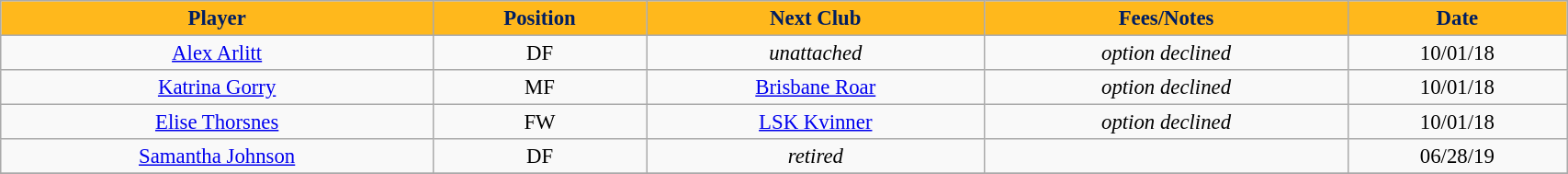<table class="wikitable sortable" style="width:90%; text-align:center; font-size:95%;">
<tr>
<th style="background:#FFB81C; color:#001E62; text-align:center;"><strong>Player </strong></th>
<th style="background:#FFB81C; color:#001E62; text-align:center;"><strong>Position </strong></th>
<th style="background:#FFB81C; color:#001E62; text-align:center;"><strong>Next Club</strong></th>
<th style="background:#FFB81C; color:#001E62; text-align:center;"><strong>Fees/Notes </strong></th>
<th style="background:#FFB81C; color:#001E62; text-align:center;"><strong>Date</strong></th>
</tr>
<tr>
<td> <a href='#'>Alex Arlitt</a></td>
<td>DF</td>
<td><em>unattached</em></td>
<td><em>option declined</em></td>
<td>10/01/18</td>
</tr>
<tr>
<td> <a href='#'>Katrina Gorry</a></td>
<td>MF</td>
<td> <a href='#'>Brisbane Roar</a></td>
<td><em>option declined</em></td>
<td>10/01/18</td>
</tr>
<tr>
<td> <a href='#'>Elise Thorsnes</a></td>
<td>FW</td>
<td> <a href='#'>LSK Kvinner</a></td>
<td><em>option declined</em></td>
<td>10/01/18</td>
</tr>
<tr>
<td> <a href='#'>Samantha Johnson</a></td>
<td>DF</td>
<td><em>retired</em></td>
<td></td>
<td>06/28/19</td>
</tr>
<tr>
</tr>
</table>
